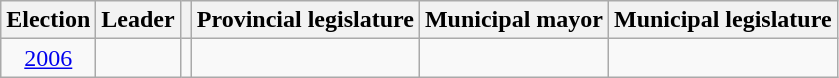<table class="wikitable" style="text-align:center">
<tr>
<th>Election</th>
<th>Leader</th>
<th></th>
<th>Provincial legislature</th>
<th>Municipal mayor</th>
<th>Municipal legislature</th>
</tr>
<tr>
<td><a href='#'>2006</a></td>
<td></td>
<td></td>
<td></td>
<td></td>
<td></td>
</tr>
</table>
